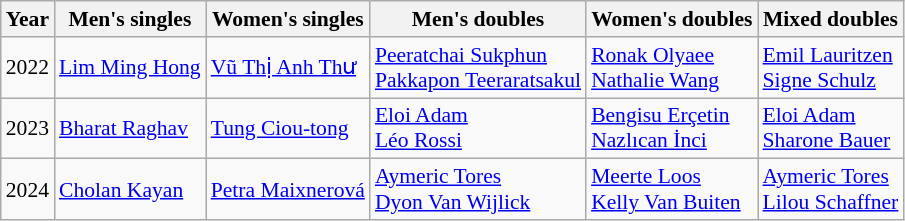<table class=wikitable style="font-size:90%">
<tr>
<th>Year</th>
<th>Men's singles</th>
<th>Women's singles</th>
<th>Men's doubles</th>
<th>Women's doubles</th>
<th>Mixed doubles</th>
</tr>
<tr>
<td>2022</td>
<td> <a href='#'>Lim Ming Hong</a></td>
<td> <a href='#'>Vũ Thị Anh Thư</a></td>
<td> <a href='#'>Peeratchai Sukphun</a><br> <a href='#'>Pakkapon Teeraratsakul</a></td>
<td> <a href='#'>Ronak Olyaee</a><br> <a href='#'>Nathalie Wang</a></td>
<td> <a href='#'>Emil Lauritzen</a><br> <a href='#'>Signe Schulz</a></td>
</tr>
<tr>
<td>2023</td>
<td> <a href='#'>Bharat Raghav</a></td>
<td> <a href='#'>Tung Ciou-tong</a></td>
<td> <a href='#'>Eloi Adam</a><br> <a href='#'>Léo Rossi</a></td>
<td> <a href='#'>Bengisu Erçetin</a><br> <a href='#'>Nazlıcan İnci</a></td>
<td> <a href='#'>Eloi Adam</a><br> <a href='#'>Sharone Bauer</a></td>
</tr>
<tr>
<td>2024</td>
<td> <a href='#'>Cholan Kayan</a></td>
<td> <a href='#'>Petra Maixnerová</a></td>
<td> <a href='#'>Aymeric Tores</a><br> <a href='#'>Dyon Van Wijlick</a></td>
<td> <a href='#'>Meerte Loos</a><br> <a href='#'>Kelly Van Buiten</a></td>
<td> <a href='#'>Aymeric Tores</a><br> <a href='#'>Lilou Schaffner</a></td>
</tr>
</table>
